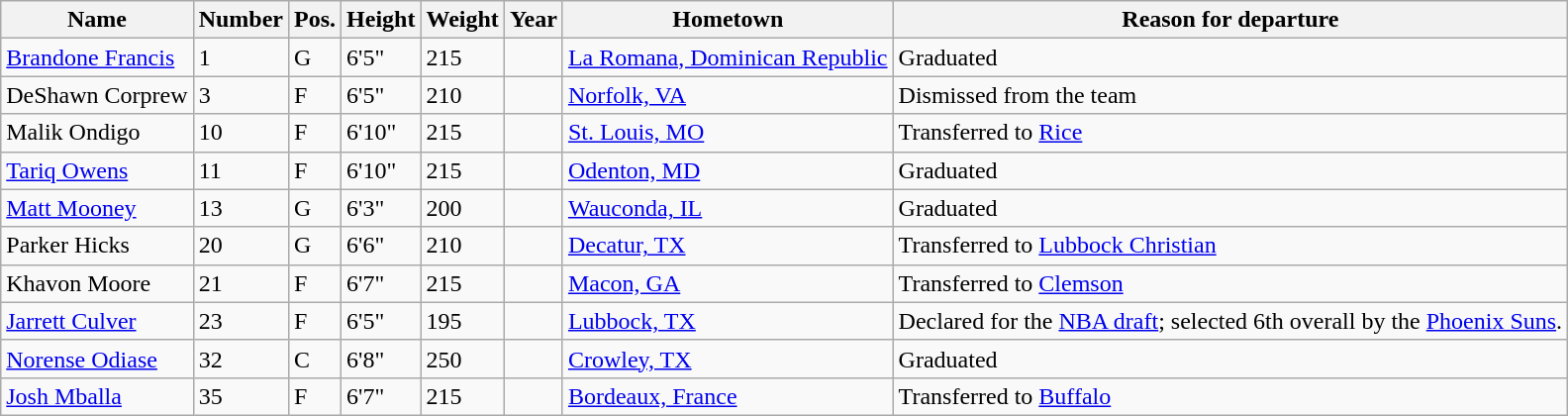<table class="wikitable sortable" border="1">
<tr>
<th>Name</th>
<th>Number</th>
<th>Pos.</th>
<th>Height</th>
<th>Weight</th>
<th>Year</th>
<th>Hometown</th>
<th class="unsortable">Reason for departure</th>
</tr>
<tr>
<td><a href='#'>Brandone Francis</a></td>
<td>1</td>
<td>G</td>
<td>6'5"</td>
<td>215</td>
<td></td>
<td><a href='#'>La Romana, Dominican Republic</a></td>
<td>Graduated</td>
</tr>
<tr>
<td>DeShawn Corprew</td>
<td>3</td>
<td>F</td>
<td>6'5"</td>
<td>210</td>
<td></td>
<td><a href='#'>Norfolk, VA</a></td>
<td>Dismissed from the team</td>
</tr>
<tr>
<td>Malik Ondigo</td>
<td>10</td>
<td>F</td>
<td>6'10"</td>
<td>215</td>
<td></td>
<td><a href='#'>St. Louis, MO</a></td>
<td>Transferred to <a href='#'>Rice</a></td>
</tr>
<tr>
<td><a href='#'>Tariq Owens</a></td>
<td>11</td>
<td>F</td>
<td>6'10"</td>
<td>215</td>
<td></td>
<td><a href='#'>Odenton, MD</a></td>
<td>Graduated</td>
</tr>
<tr>
<td><a href='#'>Matt Mooney</a></td>
<td>13</td>
<td>G</td>
<td>6'3"</td>
<td>200</td>
<td></td>
<td><a href='#'>Wauconda, IL</a></td>
<td>Graduated</td>
</tr>
<tr>
<td>Parker Hicks</td>
<td>20</td>
<td>G</td>
<td>6'6"</td>
<td>210</td>
<td></td>
<td><a href='#'>Decatur, TX</a></td>
<td>Transferred to <a href='#'>Lubbock Christian</a></td>
</tr>
<tr>
<td>Khavon Moore</td>
<td>21</td>
<td>F</td>
<td>6'7"</td>
<td>215</td>
<td></td>
<td><a href='#'>Macon, GA</a></td>
<td>Transferred to <a href='#'>Clemson</a></td>
</tr>
<tr>
<td><a href='#'>Jarrett Culver</a></td>
<td>23</td>
<td>F</td>
<td>6'5"</td>
<td>195</td>
<td></td>
<td><a href='#'>Lubbock, TX</a></td>
<td>Declared for the <a href='#'>NBA draft</a>; selected 6th overall by the <a href='#'>Phoenix Suns</a>.</td>
</tr>
<tr>
<td><a href='#'>Norense Odiase</a></td>
<td>32</td>
<td>C</td>
<td>6'8"</td>
<td>250</td>
<td></td>
<td><a href='#'>Crowley, TX</a></td>
<td>Graduated</td>
</tr>
<tr>
<td><a href='#'>Josh Mballa</a></td>
<td>35</td>
<td>F</td>
<td>6'7"</td>
<td>215</td>
<td></td>
<td><a href='#'>Bordeaux, France</a></td>
<td>Transferred to <a href='#'>Buffalo</a></td>
</tr>
</table>
